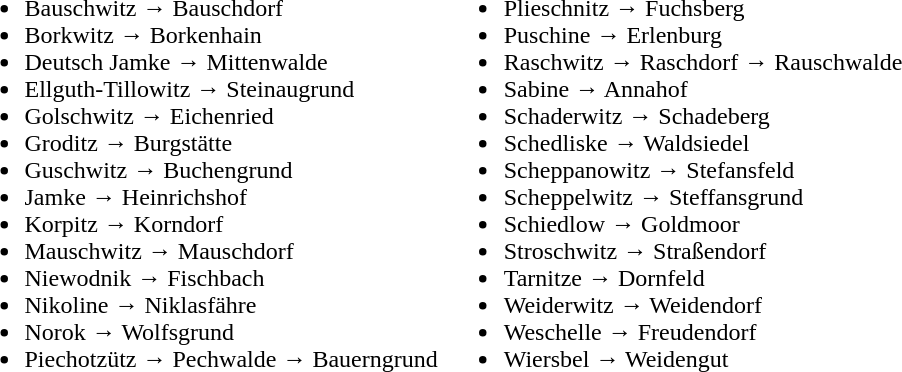<table>
<tr>
<td valign="top"><br><ul><li>Bauschwitz → Bauschdorf</li><li>Borkwitz → Borkenhain</li><li>Deutsch Jamke → Mittenwalde</li><li>Ellguth-Tillowitz → Steinaugrund</li><li>Golschwitz → Eichenried</li><li>Groditz → Burgstätte</li><li>Guschwitz → Buchengrund</li><li>Jamke → Heinrichshof</li><li>Korpitz → Korndorf</li><li>Mauschwitz → Mauschdorf</li><li>Niewodnik → Fischbach</li><li>Nikoline → Niklasfähre</li><li>Norok → Wolfsgrund</li><li>Piechotzütz → Pechwalde → Bauerngrund</li></ul></td>
<td valign="top"><br><ul><li>Plieschnitz → Fuchsberg</li><li>Puschine → Erlenburg</li><li>Raschwitz → Raschdorf → Rauschwalde</li><li>Sabine → Annahof</li><li>Schaderwitz → Schadeberg</li><li>Schedliske → Waldsiedel</li><li>Scheppanowitz → Stefansfeld</li><li>Scheppelwitz → Steffansgrund</li><li>Schiedlow → Goldmoor</li><li>Stroschwitz → Straßendorf</li><li>Tarnitze → Dornfeld</li><li>Weiderwitz → Weidendorf</li><li>Weschelle → Freudendorf</li><li>Wiersbel → Weidengut</li></ul></td>
</tr>
</table>
